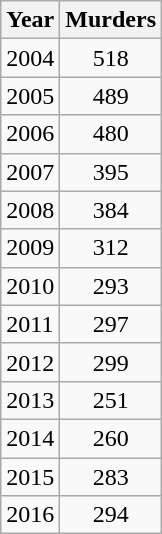<table class="wikitable">
<tr>
<th>Year</th>
<th>Murders</th>
</tr>
<tr>
<td>2004</td>
<td align=center>518</td>
</tr>
<tr>
<td>2005</td>
<td align=center>489</td>
</tr>
<tr>
<td>2006</td>
<td align=center>480</td>
</tr>
<tr>
<td>2007</td>
<td align=center>395</td>
</tr>
<tr>
<td>2008</td>
<td align=center>384</td>
</tr>
<tr>
<td>2009</td>
<td align=center>312</td>
</tr>
<tr>
<td>2010</td>
<td align=center>293</td>
</tr>
<tr>
<td>2011</td>
<td align=center>297</td>
</tr>
<tr>
<td>2012</td>
<td align=center>299</td>
</tr>
<tr>
<td>2013</td>
<td align=center>251</td>
</tr>
<tr>
<td>2014</td>
<td align=center>260</td>
</tr>
<tr>
<td>2015</td>
<td align=center>283</td>
</tr>
<tr>
<td>2016</td>
<td align=center>294</td>
</tr>
</table>
